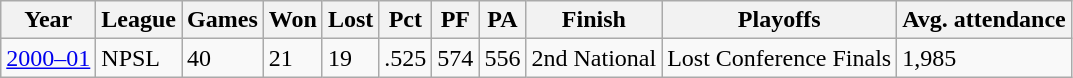<table class="wikitable">
<tr>
<th>Year</th>
<th>League</th>
<th>Games</th>
<th>Won</th>
<th>Lost</th>
<th>Pct</th>
<th>PF</th>
<th>PA</th>
<th>Finish</th>
<th>Playoffs</th>
<th>Avg. attendance</th>
</tr>
<tr>
<td><a href='#'>2000–01</a></td>
<td>NPSL</td>
<td>40</td>
<td>21</td>
<td>19</td>
<td>.525</td>
<td>574</td>
<td>556</td>
<td>2nd National</td>
<td>Lost Conference Finals</td>
<td>1,985</td>
</tr>
</table>
